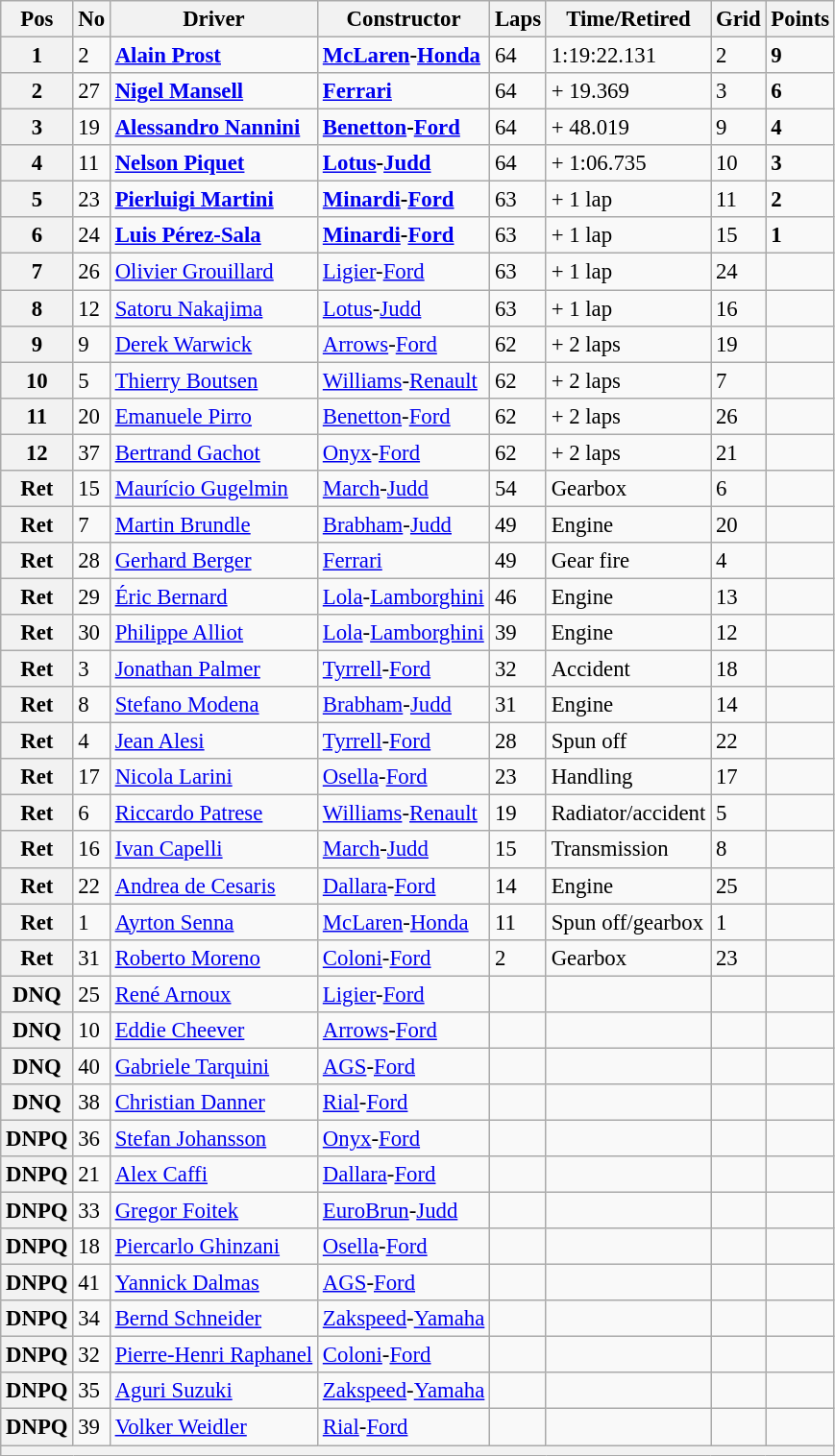<table class="wikitable sortable" style="font-size: 95%;">
<tr>
<th>Pos</th>
<th>No</th>
<th>Driver</th>
<th>Constructor</th>
<th>Laps</th>
<th>Time/Retired</th>
<th>Grid</th>
<th>Points</th>
</tr>
<tr>
<th>1</th>
<td>2</td>
<td> <strong><a href='#'>Alain Prost</a></strong></td>
<td><strong><a href='#'>McLaren</a>-<a href='#'>Honda</a></strong></td>
<td>64</td>
<td>1:19:22.131</td>
<td>2</td>
<td><strong>9</strong></td>
</tr>
<tr>
<th>2</th>
<td>27</td>
<td> <strong><a href='#'>Nigel Mansell</a></strong></td>
<td><strong><a href='#'>Ferrari</a></strong></td>
<td>64</td>
<td>+ 19.369</td>
<td>3</td>
<td><strong>6</strong></td>
</tr>
<tr>
<th>3</th>
<td>19</td>
<td> <strong><a href='#'>Alessandro Nannini</a></strong></td>
<td><strong><a href='#'>Benetton</a>-<a href='#'>Ford</a></strong></td>
<td>64</td>
<td>+ 48.019</td>
<td>9</td>
<td><strong>4</strong></td>
</tr>
<tr>
<th>4</th>
<td>11</td>
<td> <strong><a href='#'>Nelson Piquet</a></strong></td>
<td><strong><a href='#'>Lotus</a>-<a href='#'>Judd</a></strong></td>
<td>64</td>
<td>+ 1:06.735</td>
<td>10</td>
<td><strong>3</strong></td>
</tr>
<tr>
<th>5</th>
<td>23</td>
<td> <strong><a href='#'>Pierluigi Martini</a></strong></td>
<td><strong><a href='#'>Minardi</a>-<a href='#'>Ford</a></strong></td>
<td>63</td>
<td>+ 1 lap</td>
<td>11</td>
<td><strong>2</strong></td>
</tr>
<tr>
<th>6</th>
<td>24</td>
<td> <strong><a href='#'>Luis Pérez-Sala</a></strong></td>
<td><strong><a href='#'>Minardi</a>-<a href='#'>Ford</a></strong></td>
<td>63</td>
<td>+ 1 lap</td>
<td>15</td>
<td><strong>1</strong></td>
</tr>
<tr>
<th>7</th>
<td>26</td>
<td> <a href='#'>Olivier Grouillard</a></td>
<td><a href='#'>Ligier</a>-<a href='#'>Ford</a></td>
<td>63</td>
<td>+ 1 lap</td>
<td>24</td>
<td> </td>
</tr>
<tr>
<th>8</th>
<td>12</td>
<td> <a href='#'>Satoru Nakajima</a></td>
<td><a href='#'>Lotus</a>-<a href='#'>Judd</a></td>
<td>63</td>
<td>+ 1 lap</td>
<td>16</td>
<td> </td>
</tr>
<tr>
<th>9</th>
<td>9</td>
<td> <a href='#'>Derek Warwick</a></td>
<td><a href='#'>Arrows</a>-<a href='#'>Ford</a></td>
<td>62</td>
<td>+ 2 laps</td>
<td>19</td>
<td> </td>
</tr>
<tr>
<th>10</th>
<td>5</td>
<td> <a href='#'>Thierry Boutsen</a></td>
<td><a href='#'>Williams</a>-<a href='#'>Renault</a></td>
<td>62</td>
<td>+ 2 laps</td>
<td>7</td>
<td> </td>
</tr>
<tr>
<th>11</th>
<td>20</td>
<td> <a href='#'>Emanuele Pirro</a></td>
<td><a href='#'>Benetton</a>-<a href='#'>Ford</a></td>
<td>62</td>
<td>+ 2 laps</td>
<td>26</td>
<td> </td>
</tr>
<tr>
<th>12</th>
<td>37</td>
<td> <a href='#'>Bertrand Gachot</a></td>
<td><a href='#'>Onyx</a>-<a href='#'>Ford</a></td>
<td>62</td>
<td>+ 2 laps</td>
<td>21</td>
<td> </td>
</tr>
<tr>
<th>Ret</th>
<td>15</td>
<td> <a href='#'>Maurício Gugelmin</a></td>
<td><a href='#'>March</a>-<a href='#'>Judd</a></td>
<td>54</td>
<td>Gearbox</td>
<td>6</td>
<td> </td>
</tr>
<tr>
<th>Ret</th>
<td>7</td>
<td> <a href='#'>Martin Brundle</a></td>
<td><a href='#'>Brabham</a>-<a href='#'>Judd</a></td>
<td>49</td>
<td>Engine</td>
<td>20</td>
<td> </td>
</tr>
<tr>
<th>Ret</th>
<td>28</td>
<td> <a href='#'>Gerhard Berger</a></td>
<td><a href='#'>Ferrari</a></td>
<td>49</td>
<td>Gear fire</td>
<td>4</td>
<td> </td>
</tr>
<tr>
<th>Ret</th>
<td>29</td>
<td> <a href='#'>Éric Bernard</a></td>
<td><a href='#'>Lola</a>-<a href='#'>Lamborghini</a></td>
<td>46</td>
<td>Engine</td>
<td>13</td>
<td> </td>
</tr>
<tr>
<th>Ret</th>
<td>30</td>
<td> <a href='#'>Philippe Alliot</a></td>
<td><a href='#'>Lola</a>-<a href='#'>Lamborghini</a></td>
<td>39</td>
<td>Engine</td>
<td>12</td>
<td> </td>
</tr>
<tr>
<th>Ret</th>
<td>3</td>
<td> <a href='#'>Jonathan Palmer</a></td>
<td><a href='#'>Tyrrell</a>-<a href='#'>Ford</a></td>
<td>32</td>
<td>Accident</td>
<td>18</td>
<td> </td>
</tr>
<tr>
<th>Ret</th>
<td>8</td>
<td> <a href='#'>Stefano Modena</a></td>
<td><a href='#'>Brabham</a>-<a href='#'>Judd</a></td>
<td>31</td>
<td>Engine</td>
<td>14</td>
<td> </td>
</tr>
<tr>
<th>Ret</th>
<td>4</td>
<td> <a href='#'>Jean Alesi</a></td>
<td><a href='#'>Tyrrell</a>-<a href='#'>Ford</a></td>
<td>28</td>
<td>Spun off</td>
<td>22</td>
<td> </td>
</tr>
<tr>
<th>Ret</th>
<td>17</td>
<td> <a href='#'>Nicola Larini</a></td>
<td><a href='#'>Osella</a>-<a href='#'>Ford</a></td>
<td>23</td>
<td>Handling</td>
<td>17</td>
<td> </td>
</tr>
<tr>
<th>Ret</th>
<td>6</td>
<td> <a href='#'>Riccardo Patrese</a></td>
<td><a href='#'>Williams</a>-<a href='#'>Renault</a></td>
<td>19</td>
<td>Radiator/accident</td>
<td>5</td>
<td> </td>
</tr>
<tr>
<th>Ret</th>
<td>16</td>
<td> <a href='#'>Ivan Capelli</a></td>
<td><a href='#'>March</a>-<a href='#'>Judd</a></td>
<td>15</td>
<td>Transmission</td>
<td>8</td>
<td> </td>
</tr>
<tr>
<th>Ret</th>
<td>22</td>
<td> <a href='#'>Andrea de Cesaris</a></td>
<td><a href='#'>Dallara</a>-<a href='#'>Ford</a></td>
<td>14</td>
<td>Engine</td>
<td>25</td>
<td> </td>
</tr>
<tr>
<th>Ret</th>
<td>1</td>
<td> <a href='#'>Ayrton Senna</a></td>
<td><a href='#'>McLaren</a>-<a href='#'>Honda</a></td>
<td>11</td>
<td>Spun off/gearbox</td>
<td>1</td>
<td> </td>
</tr>
<tr>
<th>Ret</th>
<td>31</td>
<td> <a href='#'>Roberto Moreno</a></td>
<td><a href='#'>Coloni</a>-<a href='#'>Ford</a></td>
<td>2</td>
<td>Gearbox</td>
<td>23</td>
<td> </td>
</tr>
<tr>
<th>DNQ</th>
<td>25</td>
<td> <a href='#'>René Arnoux</a></td>
<td><a href='#'>Ligier</a>-<a href='#'>Ford</a></td>
<td> </td>
<td> </td>
<td> </td>
<td> </td>
</tr>
<tr>
<th>DNQ</th>
<td>10</td>
<td> <a href='#'>Eddie Cheever</a></td>
<td><a href='#'>Arrows</a>-<a href='#'>Ford</a></td>
<td> </td>
<td> </td>
<td> </td>
<td> </td>
</tr>
<tr>
<th>DNQ</th>
<td>40</td>
<td> <a href='#'>Gabriele Tarquini</a></td>
<td><a href='#'>AGS</a>-<a href='#'>Ford</a></td>
<td> </td>
<td> </td>
<td> </td>
<td> </td>
</tr>
<tr>
<th>DNQ</th>
<td>38</td>
<td> <a href='#'>Christian Danner</a></td>
<td><a href='#'>Rial</a>-<a href='#'>Ford</a></td>
<td> </td>
<td> </td>
<td> </td>
<td> </td>
</tr>
<tr>
<th>DNPQ</th>
<td>36</td>
<td> <a href='#'>Stefan Johansson</a></td>
<td><a href='#'>Onyx</a>-<a href='#'>Ford</a></td>
<td> </td>
<td> </td>
<td> </td>
<td> </td>
</tr>
<tr>
<th>DNPQ</th>
<td>21</td>
<td> <a href='#'>Alex Caffi</a></td>
<td><a href='#'>Dallara</a>-<a href='#'>Ford</a></td>
<td> </td>
<td> </td>
<td> </td>
<td> </td>
</tr>
<tr>
<th>DNPQ</th>
<td>33</td>
<td> <a href='#'>Gregor Foitek</a></td>
<td><a href='#'>EuroBrun</a>-<a href='#'>Judd</a></td>
<td> </td>
<td> </td>
<td> </td>
<td> </td>
</tr>
<tr>
<th>DNPQ</th>
<td>18</td>
<td> <a href='#'>Piercarlo Ghinzani</a></td>
<td><a href='#'>Osella</a>-<a href='#'>Ford</a></td>
<td> </td>
<td> </td>
<td> </td>
<td> </td>
</tr>
<tr>
<th>DNPQ</th>
<td>41</td>
<td> <a href='#'>Yannick Dalmas</a></td>
<td><a href='#'>AGS</a>-<a href='#'>Ford</a></td>
<td> </td>
<td> </td>
<td> </td>
<td> </td>
</tr>
<tr>
<th>DNPQ</th>
<td>34</td>
<td> <a href='#'>Bernd Schneider</a></td>
<td><a href='#'>Zakspeed</a>-<a href='#'>Yamaha</a></td>
<td> </td>
<td> </td>
<td> </td>
<td> </td>
</tr>
<tr>
<th>DNPQ</th>
<td>32</td>
<td> <a href='#'>Pierre-Henri Raphanel</a></td>
<td><a href='#'>Coloni</a>-<a href='#'>Ford</a></td>
<td> </td>
<td> </td>
<td> </td>
<td> </td>
</tr>
<tr>
<th>DNPQ</th>
<td>35</td>
<td> <a href='#'>Aguri Suzuki</a></td>
<td><a href='#'>Zakspeed</a>-<a href='#'>Yamaha</a></td>
<td> </td>
<td> </td>
<td> </td>
<td> </td>
</tr>
<tr>
<th>DNPQ</th>
<td>39</td>
<td> <a href='#'>Volker Weidler</a></td>
<td><a href='#'>Rial</a>-<a href='#'>Ford</a></td>
<td> </td>
<td> </td>
<td> </td>
<td> </td>
</tr>
<tr>
<th colspan="8"></th>
</tr>
</table>
